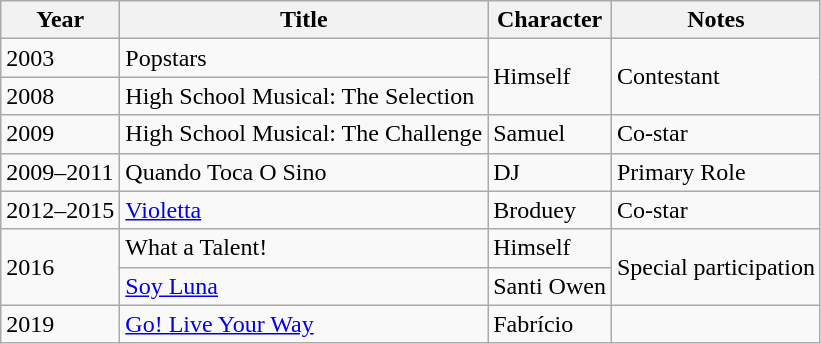<table class="wikitable">
<tr>
<th>Year</th>
<th>Title</th>
<th>Character</th>
<th>Notes</th>
</tr>
<tr>
<td>2003</td>
<td>Popstars</td>
<td rowspan=2>Himself</td>
<td rowspan=2>Contestant</td>
</tr>
<tr>
<td>2008</td>
<td>High School Musical: The Selection</td>
</tr>
<tr>
<td>2009</td>
<td>High School Musical: The Challenge</td>
<td>Samuel</td>
<td>Co-star</td>
</tr>
<tr>
<td>2009–2011</td>
<td>Quando Toca O Sino</td>
<td>DJ</td>
<td>Primary Role</td>
</tr>
<tr>
<td>2012–2015</td>
<td><a href='#'>Violetta</a></td>
<td>Broduey</td>
<td>Co-star</td>
</tr>
<tr>
<td rowspan=2>2016</td>
<td>What a Talent!</td>
<td>Himself</td>
<td rowspan=2>Special participation</td>
</tr>
<tr>
<td><a href='#'>Soy Luna</a></td>
<td>Santi Owen</td>
</tr>
<tr>
<td>2019</td>
<td><a href='#'>Go! Live Your Way</a></td>
<td>Fabrício</td>
<td></td>
</tr>
</table>
